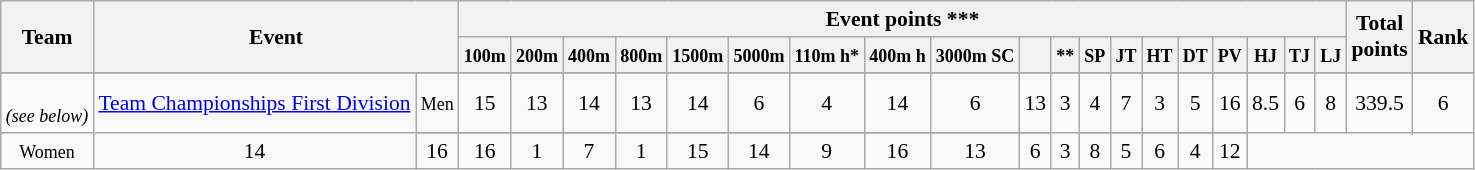<table class="wikitable" style="text-align:left; font-size:90%">
<tr>
<th rowspan="2">Team</th>
<th colspan="2" rowspan="2">Event</th>
<th colspan="19">Event points ***</th>
<th rowspan="2">Total<br>points</th>
<th rowspan="2">Rank</th>
</tr>
<tr>
<th><small>100m</small></th>
<th><small>200m</small></th>
<th><small>400m</small></th>
<th><small>800m</small></th>
<th><small>1500m</small></th>
<th><small>5000m</small></th>
<th><small>110m h*</small></th>
<th><small>400m h</small></th>
<th><small>3000m SC</small></th>
<th><small></small></th>
<th><small>**</small></th>
<th><small>SP</small></th>
<th><small>JT</small></th>
<th><small>HT</small></th>
<th><small>DT</small></th>
<th><small>PV</small></th>
<th><small>HJ</small></th>
<th><small>TJ</small></th>
<th><small>LJ</small></th>
</tr>
<tr>
</tr>
<tr align=center>
<td rowspan="2"><br><em><small>(see below)</small></em></td>
<td rowspan="2"><a href='#'>Team Championships First Division</a></td>
<td><small>Men</small></td>
<td>15</td>
<td>13</td>
<td>14</td>
<td>13</td>
<td>14</td>
<td>6</td>
<td>4</td>
<td>14</td>
<td>6</td>
<td>13</td>
<td rowspan="2">3</td>
<td>4</td>
<td>7</td>
<td>3</td>
<td>5</td>
<td>16</td>
<td>8.5</td>
<td>6</td>
<td>8</td>
<td rowspan="2">339.5</td>
<td rowspan="2">6</td>
</tr>
<tr>
</tr>
<tr align=center>
<td><small>Women</small></td>
<td>14</td>
<td>16</td>
<td>16</td>
<td>1</td>
<td>7</td>
<td>1</td>
<td>15</td>
<td>14</td>
<td>9</td>
<td>16</td>
<td>13</td>
<td>6</td>
<td>3</td>
<td>8</td>
<td>5</td>
<td>6</td>
<td>4</td>
<td>12</td>
</tr>
</table>
